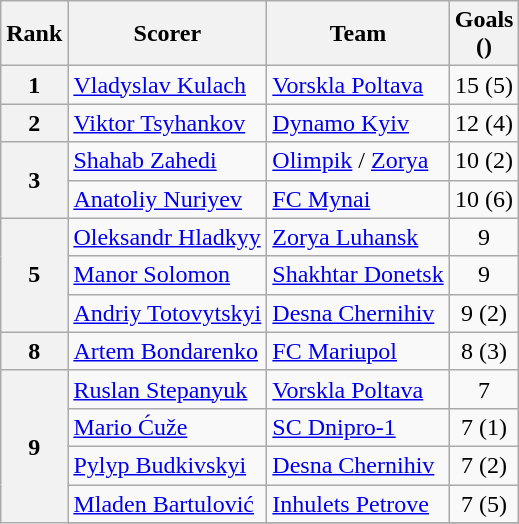<table class="wikitable">
<tr>
<th>Rank</th>
<th>Scorer</th>
<th>Team</th>
<th>Goals<br>()</th>
</tr>
<tr>
<th align=center rowspan=1>1</th>
<td> <a href='#'>Vladyslav Kulach</a></td>
<td><a href='#'>Vorskla Poltava</a></td>
<td align=center>15 (5)</td>
</tr>
<tr>
<th align=center rowspan=1>2</th>
<td> <a href='#'>Viktor Tsyhankov</a></td>
<td><a href='#'>Dynamo Kyiv</a></td>
<td align=center>12 (4)</td>
</tr>
<tr>
<th align=center rowspan=2>3</th>
<td> <a href='#'>Shahab Zahedi</a></td>
<td><a href='#'>Olimpik</a> / <a href='#'>Zorya</a></td>
<td align=center>10 (2)</td>
</tr>
<tr>
<td> <a href='#'>Anatoliy Nuriyev</a></td>
<td><a href='#'>FC Mynai</a></td>
<td align=center>10 (6)</td>
</tr>
<tr>
<th align=center rowspan=3>5</th>
<td> <a href='#'>Oleksandr Hladkyy</a></td>
<td><a href='#'>Zorya Luhansk</a></td>
<td align=center>9</td>
</tr>
<tr>
<td> <a href='#'>Manor Solomon</a></td>
<td><a href='#'>Shakhtar Donetsk</a></td>
<td align=center>9</td>
</tr>
<tr>
<td> <a href='#'>Andriy Totovytskyi</a></td>
<td><a href='#'>Desna Chernihiv</a></td>
<td align=center>9 (2)</td>
</tr>
<tr>
<th align=center rowspan=1>8</th>
<td> <a href='#'>Artem Bondarenko</a></td>
<td><a href='#'>FC Mariupol</a></td>
<td align=center>8 (3)</td>
</tr>
<tr>
<th align=center rowspan=10>9</th>
<td> <a href='#'>Ruslan Stepanyuk</a></td>
<td><a href='#'>Vorskla Poltava</a></td>
<td align=center>7</td>
</tr>
<tr>
<td> <a href='#'>Mario Ćuže</a></td>
<td><a href='#'>SC Dnipro-1</a></td>
<td align=center>7 (1)</td>
</tr>
<tr>
<td> <a href='#'>Pylyp Budkivskyi</a></td>
<td><a href='#'>Desna Chernihiv</a></td>
<td align=center>7 (2)</td>
</tr>
<tr>
<td> <a href='#'>Mladen Bartulović</a></td>
<td><a href='#'>Inhulets Petrove</a></td>
<td align=center>7 (5)</td>
</tr>
<tr>
</tr>
</table>
